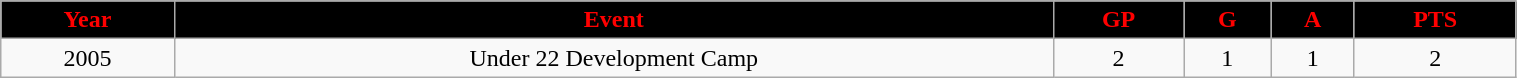<table class="wikitable" width="80%">
<tr align="center"  style="background:black;color:red;">
<td><strong>Year</strong></td>
<td><strong>Event</strong></td>
<td><strong>GP</strong></td>
<td><strong>G</strong></td>
<td><strong>A</strong></td>
<td><strong>PTS</strong></td>
</tr>
<tr align="center" bgcolor="">
<td>2005</td>
<td>Under 22 Development Camp</td>
<td>2</td>
<td>1</td>
<td>1</td>
<td>2</td>
</tr>
</table>
